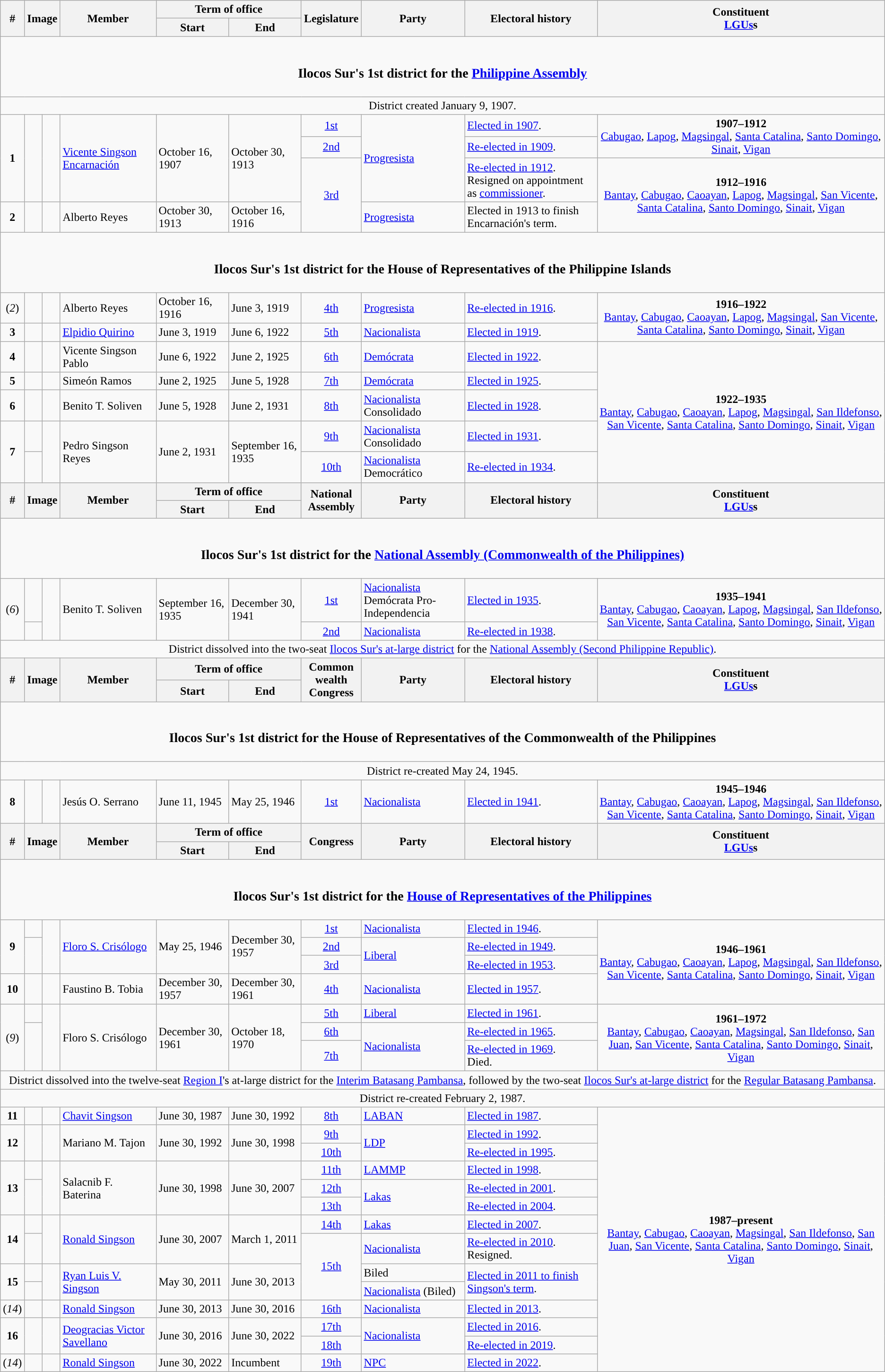<table class=wikitable ryan>
<tr>
<th rowspan="2">#</th>
<th rowspan="2" colspan=2>Image</th>
<th rowspan="2">Member</th>
<th colspan=2>Term of office</th>
<th rowspan="2">Legislature</th>
<th rowspan="2">Party</th>
<th rowspan="2">Electoral history</th>
<th rowspan="2">Constituent<br><a href='#'>LGUs</a>s</th>
</tr>
<tr>
<th>Start</th>
<th>End</th>
</tr>
<tr>
<td colspan="10" style="text-align:center;"><br><h3>Ilocos Sur's 1st district for the <a href='#'>Philippine Assembly</a></h3></td>
</tr>
<tr>
<td colspan="10" style="text-align:center;">District created January 9, 1907.</td>
</tr>
<tr>
<td rowspan="3" style="text-align:center;"><strong>1</strong></td>
<td rowspan="3" style="color:inherit;background:"></td>
<td rowspan="3"></td>
<td rowspan="3"><a href='#'>Vicente Singson Encarnación</a></td>
<td rowspan="3">October 16, 1907</td>
<td rowspan="3">October 30, 1913</td>
<td style="text-align:center;"><a href='#'>1st</a></td>
<td rowspan="3"><a href='#'>Progresista</a></td>
<td><a href='#'>Elected in 1907</a>.</td>
<td rowspan="2" style="text-align:center;"><strong>1907–1912</strong><br><a href='#'>Cabugao</a>, <a href='#'>Lapog</a>, <a href='#'>Magsingal</a>, <a href='#'>Santa Catalina</a>, <a href='#'>Santo Domingo</a>, <a href='#'>Sinait</a>, <a href='#'>Vigan</a></td>
</tr>
<tr>
<td style="text-align:center;"><a href='#'>2nd</a></td>
<td><a href='#'>Re-elected in 1909</a>.</td>
</tr>
<tr>
<td rowspan="2" style="text-align:center;"><a href='#'>3rd</a></td>
<td><a href='#'>Re-elected in 1912</a>.<br>Resigned on appointment as <a href='#'>commissioner</a>.</td>
<td rowspan="2" style="text-align:center;"><strong>1912–1916</strong><br><a href='#'>Bantay</a>, <a href='#'>Cabugao</a>, <a href='#'>Caoayan</a>, <a href='#'>Lapog</a>, <a href='#'>Magsingal</a>, <a href='#'>San Vicente</a>, <a href='#'>Santa Catalina</a>, <a href='#'>Santo Domingo</a>, <a href='#'>Sinait</a>, <a href='#'>Vigan</a></td>
</tr>
<tr>
<td style="text-align:center;"><strong>2</strong></td>
<td style="color:inherit;background:"></td>
<td></td>
<td>Alberto Reyes</td>
<td>October 30, 1913</td>
<td>October 16, 1916</td>
<td><a href='#'>Progresista</a></td>
<td>Elected in 1913 to finish Encarnación's term.</td>
</tr>
<tr>
<td colspan="10" style="text-align:center;"><br><h3>Ilocos Sur's 1st district for the House of Representatives of the Philippine Islands</h3></td>
</tr>
<tr>
<td style="text-align:center;">(<em>2</em>)</td>
<td style="color:inherit;background:"></td>
<td></td>
<td>Alberto Reyes</td>
<td>October 16, 1916</td>
<td>June 3, 1919</td>
<td style="text-align:center;"><a href='#'>4th</a></td>
<td><a href='#'>Progresista</a></td>
<td><a href='#'>Re-elected in 1916</a>.</td>
<td rowspan="2" style="text-align:center;"><strong>1916–1922</strong><br><a href='#'>Bantay</a>, <a href='#'>Cabugao</a>, <a href='#'>Caoayan</a>, <a href='#'>Lapog</a>, <a href='#'>Magsingal</a>, <a href='#'>San Vicente</a>, <a href='#'>Santa Catalina</a>, <a href='#'>Santo Domingo</a>, <a href='#'>Sinait</a>, <a href='#'>Vigan</a></td>
</tr>
<tr>
<td style="text-align:center;"><strong>3</strong></td>
<td style="color:inherit;background:"></td>
<td></td>
<td><a href='#'>Elpidio Quirino</a></td>
<td>June 3, 1919</td>
<td>June 6, 1922</td>
<td style="text-align:center;"><a href='#'>5th</a></td>
<td><a href='#'>Nacionalista</a></td>
<td><a href='#'>Elected in 1919</a>.</td>
</tr>
<tr>
<td style="text-align:center;"><strong>4</strong></td>
<td style="color:inherit;background:"></td>
<td></td>
<td>Vicente Singson Pablo</td>
<td>June 6, 1922</td>
<td>June 2, 1925</td>
<td style="text-align:center;"><a href='#'>6th</a></td>
<td><a href='#'>Demócrata</a></td>
<td><a href='#'>Elected in 1922</a>.</td>
<td rowspan="5" style="text-align:center;"><strong>1922–1935</strong><br><a href='#'>Bantay</a>, <a href='#'>Cabugao</a>, <a href='#'>Caoayan</a>, <a href='#'>Lapog</a>, <a href='#'>Magsingal</a>, <a href='#'>San Ildefonso</a>, <a href='#'>San Vicente</a>, <a href='#'>Santa Catalina</a>, <a href='#'>Santo Domingo</a>, <a href='#'>Sinait</a>, <a href='#'>Vigan</a></td>
</tr>
<tr>
<td style="text-align:center;"><strong>5</strong></td>
<td style="color:inherit;background:"></td>
<td></td>
<td>Simeón Ramos</td>
<td>June 2, 1925</td>
<td>June 5, 1928</td>
<td style="text-align:center;"><a href='#'>7th</a></td>
<td><a href='#'>Demócrata</a></td>
<td><a href='#'>Elected in 1925</a>.</td>
</tr>
<tr>
<td style="text-align:center;"><strong>6</strong></td>
<td style="color:inherit;background:"></td>
<td></td>
<td>Benito T. Soliven</td>
<td>June 5, 1928</td>
<td>June 2, 1931</td>
<td style="text-align:center;"><a href='#'>8th</a></td>
<td><a href='#'>Nacionalista</a><br>Consolidado</td>
<td><a href='#'>Elected in 1928</a>.</td>
</tr>
<tr>
<td rowspan="2" style="text-align:center;"><strong>7</strong></td>
<td style="color:inherit;background:"></td>
<td rowspan="2"></td>
<td rowspan="2">Pedro Singson Reyes</td>
<td rowspan="2">June 2, 1931</td>
<td rowspan="2">September 16, 1935</td>
<td style="text-align:center;"><a href='#'>9th</a></td>
<td><a href='#'>Nacionalista</a><br>Consolidado</td>
<td><a href='#'>Elected in 1931</a>.</td>
</tr>
<tr>
<td style="color:inherit;background:"></td>
<td style="text-align:center;"><a href='#'>10th</a></td>
<td><a href='#'>Nacionalista</a><br>Democrático</td>
<td><a href='#'>Re-elected in 1934</a>.</td>
</tr>
<tr>
<th rowspan="2">#</th>
<th rowspan="2" colspan=2>Image</th>
<th rowspan="2">Member</th>
<th colspan=2>Term of office</th>
<th rowspan="2">National<br>Assembly</th>
<th rowspan="2">Party</th>
<th rowspan="2">Electoral history</th>
<th rowspan="2">Constituent<br><a href='#'>LGUs</a>s</th>
</tr>
<tr>
<th>Start</th>
<th>End</th>
</tr>
<tr>
<td colspan="10" style="text-align:center;"><br><h3>Ilocos Sur's 1st district for the <a href='#'>National Assembly (Commonwealth of the Philippines)</a></h3></td>
</tr>
<tr>
<td rowspan="2" style="text-align:center;">(<em>6</em>)</td>
<td style="color:inherit;background:"></td>
<td rowspan="2"></td>
<td rowspan="2">Benito T. Soliven</td>
<td rowspan="2">September 16, 1935</td>
<td rowspan="2">December 30, 1941</td>
<td style="text-align:center;"><a href='#'>1st</a></td>
<td><a href='#'>Nacionalista</a><br>Demócrata Pro-Independencia</td>
<td><a href='#'>Elected in 1935</a>.</td>
<td rowspan="2" style="text-align:center;"><strong>1935–1941</strong><br><a href='#'>Bantay</a>, <a href='#'>Cabugao</a>, <a href='#'>Caoayan</a>, <a href='#'>Lapog</a>, <a href='#'>Magsingal</a>, <a href='#'>San Ildefonso</a>, <a href='#'>San Vicente</a>, <a href='#'>Santa Catalina</a>, <a href='#'>Santo Domingo</a>, <a href='#'>Sinait</a>, <a href='#'>Vigan</a></td>
</tr>
<tr>
<td style="color:inherit;background:"></td>
<td style="text-align:center;"><a href='#'>2nd</a></td>
<td><a href='#'>Nacionalista</a></td>
<td><a href='#'>Re-elected in 1938</a>.</td>
</tr>
<tr>
<td colspan="10" style="text-align:center;">District dissolved into the two-seat <a href='#'>Ilocos Sur's at-large district</a> for the <a href='#'>National Assembly (Second Philippine Republic)</a>.</td>
</tr>
<tr>
<th rowspan="2">#</th>
<th rowspan="2" colspan=2>Image</th>
<th rowspan="2">Member</th>
<th colspan=2>Term of office</th>
<th rowspan="2">Common<br>wealth<br>Congress</th>
<th rowspan="2">Party</th>
<th rowspan="2">Electoral history</th>
<th rowspan="2">Constituent<br><a href='#'>LGUs</a>s</th>
</tr>
<tr>
<th>Start</th>
<th>End</th>
</tr>
<tr>
<td colspan="10" style="text-align:center;"><br><h3>Ilocos Sur's 1st district for the House of Representatives of the Commonwealth of the Philippines</h3></td>
</tr>
<tr>
<td colspan="10" style="text-align:center;">District re-created May 24, 1945.</td>
</tr>
<tr>
<td style="text-align:center;"><strong>8</strong></td>
<td style="color:inherit;background:"></td>
<td></td>
<td>Jesús O. Serrano</td>
<td>June 11, 1945</td>
<td>May 25, 1946</td>
<td style="text-align:center;"><a href='#'>1st</a></td>
<td><a href='#'>Nacionalista</a></td>
<td><a href='#'>Elected in 1941</a>.</td>
<td style="text-align:center;"><strong>1945–1946</strong><br><a href='#'>Bantay</a>, <a href='#'>Cabugao</a>, <a href='#'>Caoayan</a>, <a href='#'>Lapog</a>, <a href='#'>Magsingal</a>, <a href='#'>San Ildefonso</a>, <a href='#'>San Vicente</a>, <a href='#'>Santa Catalina</a>, <a href='#'>Santo Domingo</a>, <a href='#'>Sinait</a>, <a href='#'>Vigan</a></td>
</tr>
<tr>
<th rowspan="2">#</th>
<th rowspan="2" colspan=2>Image</th>
<th rowspan="2">Member</th>
<th colspan=2>Term of office</th>
<th rowspan="2">Congress</th>
<th rowspan="2">Party</th>
<th rowspan="2">Electoral history</th>
<th rowspan="2">Constituent<br><a href='#'>LGUs</a>s</th>
</tr>
<tr>
<th>Start</th>
<th>End</th>
</tr>
<tr>
<td colspan="10" style="text-align:center;"><br><h3>Ilocos Sur's 1st district for the <a href='#'>House of Representatives of the Philippines</a></h3></td>
</tr>
<tr>
<td rowspan="3" style="text-align:center;"><strong>9</strong></td>
<td style="color:inherit;background:"></td>
<td rowspan="3"></td>
<td rowspan="3"><a href='#'>Floro S. Crisólogo</a></td>
<td rowspan="3">May 25, 1946</td>
<td rowspan="3">December 30, 1957</td>
<td style="text-align:center;"><a href='#'>1st</a></td>
<td><a href='#'>Nacionalista</a></td>
<td><a href='#'>Elected in 1946</a>.</td>
<td rowspan="4" style="text-align:center;"><strong>1946–1961</strong><br><a href='#'>Bantay</a>, <a href='#'>Cabugao</a>, <a href='#'>Caoayan</a>, <a href='#'>Lapog</a>, <a href='#'>Magsingal</a>, <a href='#'>San Ildefonso</a>, <a href='#'>San Vicente</a>, <a href='#'>Santa Catalina</a>, <a href='#'>Santo Domingo</a>, <a href='#'>Sinait</a>, <a href='#'>Vigan</a></td>
</tr>
<tr>
<td rowspan="2" style="color:inherit;background:"></td>
<td style="text-align:center;"><a href='#'>2nd</a></td>
<td rowspan="2"><a href='#'>Liberal</a></td>
<td><a href='#'>Re-elected in 1949</a>.</td>
</tr>
<tr>
<td style="text-align:center;"><a href='#'>3rd</a></td>
<td><a href='#'>Re-elected in 1953</a>.</td>
</tr>
<tr>
<td style="text-align:center;"><strong>10</strong></td>
<td style="color:inherit;background:"></td>
<td></td>
<td>Faustino B. Tobia</td>
<td>December 30, 1957</td>
<td>December 30, 1961</td>
<td style="text-align:center;"><a href='#'>4th</a></td>
<td><a href='#'>Nacionalista</a></td>
<td><a href='#'>Elected in 1957</a>.</td>
</tr>
<tr>
<td rowspan="3" style="text-align:center;">(<em>9</em>)</td>
<td style="color:inherit;background:"></td>
<td rowspan="3"></td>
<td rowspan="3">Floro S. Crisólogo</td>
<td rowspan="3">December 30, 1961</td>
<td rowspan="3">October 18, 1970</td>
<td style="text-align:center;"><a href='#'>5th</a></td>
<td><a href='#'>Liberal</a></td>
<td><a href='#'>Elected in 1961</a>.</td>
<td rowspan="3" style="text-align:center;"><strong>1961–1972</strong><br><a href='#'>Bantay</a>, <a href='#'>Cabugao</a>, <a href='#'>Caoayan</a>, <a href='#'>Magsingal</a>, <a href='#'>San Ildefonso</a>, <a href='#'>San Juan</a>, <a href='#'>San Vicente</a>, <a href='#'>Santa Catalina</a>, <a href='#'>Santo Domingo</a>, <a href='#'>Sinait</a>, <a href='#'>Vigan</a></td>
</tr>
<tr>
<td rowspan="2" style="color:inherit;background:"></td>
<td style="text-align:center;"><a href='#'>6th</a></td>
<td rowspan="2"><a href='#'>Nacionalista</a></td>
<td><a href='#'>Re-elected in 1965</a>.</td>
</tr>
<tr>
<td style="text-align:center;"><a href='#'>7th</a></td>
<td><a href='#'>Re-elected in 1969</a>.<br>Died.</td>
</tr>
<tr>
<td colspan="10" style="text-align:center;">District dissolved into the twelve-seat <a href='#'>Region I</a>'s at-large district for the <a href='#'>Interim Batasang Pambansa</a>, followed by the two-seat <a href='#'>Ilocos Sur's at-large district</a> for the <a href='#'>Regular Batasang Pambansa</a>.</td>
</tr>
<tr>
<td colspan="10" style="text-align:center;">District re-created February 2, 1987.</td>
</tr>
<tr>
<td style="text-align:center;"><strong>11</strong></td>
<td style="color:inherit;background:"></td>
<td></td>
<td><a href='#'>Chavit Singson</a></td>
<td>June 30, 1987</td>
<td>June 30, 1992</td>
<td style="text-align:center;"><a href='#'>8th</a></td>
<td><a href='#'>LABAN</a></td>
<td><a href='#'>Elected in 1987</a>.</td>
<td rowspan="14" style="text-align:center;"><strong>1987–present</strong><br><a href='#'>Bantay</a>, <a href='#'>Cabugao</a>, <a href='#'>Caoayan</a>, <a href='#'>Magsingal</a>, <a href='#'>San Ildefonso</a>, <a href='#'>San Juan</a>, <a href='#'>San Vicente</a>, <a href='#'>Santa Catalina</a>, <a href='#'>Santo Domingo</a>, <a href='#'>Sinait</a>, <a href='#'>Vigan</a></td>
</tr>
<tr>
<td rowspan="2" style="text-align:center;"><strong>12</strong></td>
<td rowspan="2" style="color:inherit;background:"></td>
<td rowspan="2"></td>
<td rowspan="2">Mariano M. Tajon</td>
<td rowspan="2">June 30, 1992</td>
<td rowspan="2">June 30, 1998</td>
<td style="text-align:center;"><a href='#'>9th</a></td>
<td rowspan="2"><a href='#'>LDP</a></td>
<td><a href='#'>Elected in 1992</a>.</td>
</tr>
<tr>
<td style="text-align:center;"><a href='#'>10th</a></td>
<td><a href='#'>Re-elected in 1995</a>.</td>
</tr>
<tr>
<td rowspan="3" style="text-align:center;"><strong>13</strong></td>
<td style="color:inherit;background:"></td>
<td rowspan="3"></td>
<td rowspan="3">Salacnib F. Baterina</td>
<td rowspan="3">June 30, 1998</td>
<td rowspan="3">June 30, 2007</td>
<td style="text-align:center;"><a href='#'>11th</a></td>
<td><a href='#'>LAMMP</a></td>
<td><a href='#'>Elected in 1998</a>.</td>
</tr>
<tr>
<td rowspan="2" style="color:inherit;background:"></td>
<td style="text-align:center;"><a href='#'>12th</a></td>
<td rowspan="2"><a href='#'>Lakas</a></td>
<td><a href='#'>Re-elected in 2001</a>.</td>
</tr>
<tr>
<td style="text-align:center;"><a href='#'>13th</a></td>
<td><a href='#'>Re-elected in 2004</a>.</td>
</tr>
<tr>
<td rowspan="2" style="text-align:center;"><strong>14</strong></td>
<td style="color:inherit;background:"></td>
<td rowspan="2"></td>
<td rowspan="2"><a href='#'>Ronald Singson</a></td>
<td rowspan="2">June 30, 2007</td>
<td rowspan="2">March 1, 2011</td>
<td style="text-align:center;"><a href='#'>14th</a></td>
<td><a href='#'>Lakas</a></td>
<td><a href='#'>Elected in 2007</a>.</td>
</tr>
<tr>
<td style="color:inherit;background:"></td>
<td rowspan="3" style="text-align:center;"><a href='#'>15th</a></td>
<td><a href='#'>Nacionalista</a></td>
<td><a href='#'>Re-elected in 2010</a>.<br>Resigned.</td>
</tr>
<tr>
<td style="text-align:center;" rowspan="2"><strong>15</strong></td>
<td style="color:inherit;background:"></td>
<td rowspan="2"></td>
<td rowspan="2"><a href='#'>Ryan Luis V. Singson</a></td>
<td rowspan="2">May 30, 2011</td>
<td rowspan="2">June 30, 2013</td>
<td>Biled</td>
<td rowspan="2"><a href='#'>Elected in 2011 to finish Singson's term</a>.</td>
</tr>
<tr>
<td style="color:inherit;background:"></td>
<td><a href='#'>Nacionalista</a> (Biled)</td>
</tr>
<tr>
<td style="text-align:center;">(<em>14</em>)</td>
<td style="color:inherit;background:"></td>
<td></td>
<td><a href='#'>Ronald Singson</a></td>
<td>June 30, 2013</td>
<td>June 30, 2016</td>
<td style="text-align:center;"><a href='#'>16th</a></td>
<td><a href='#'>Nacionalista</a></td>
<td><a href='#'>Elected in 2013</a>.</td>
</tr>
<tr>
<td rowspan="2" style="text-align:center;"><strong>16</strong></td>
<td rowspan="2" style="color:inherit;background:"></td>
<td rowspan="2"></td>
<td rowspan="2"><a href='#'>Deogracias Victor Savellano</a></td>
<td rowspan="2">June 30, 2016</td>
<td rowspan="2">June 30, 2022</td>
<td style="text-align:center;"><a href='#'>17th</a></td>
<td rowspan="2"><a href='#'>Nacionalista</a></td>
<td><a href='#'>Elected in 2016</a>.</td>
</tr>
<tr>
<td style="text-align:center;"><a href='#'>18th</a></td>
<td><a href='#'>Re-elected in 2019</a>.</td>
</tr>
<tr>
<td style="text-align:center;">(<em>14</em>)</td>
<td style="color:inherit;background:"></td>
<td></td>
<td><a href='#'>Ronald Singson</a></td>
<td>June 30, 2022</td>
<td>Incumbent</td>
<td style="text-align:center;"><a href='#'>19th</a></td>
<td><a href='#'>NPC</a></td>
<td><a href='#'>Elected in 2022</a>.</td>
</tr>
</table>
